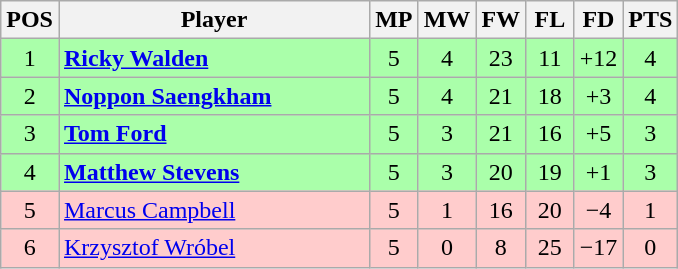<table class="wikitable" style="text-align: center;">
<tr>
<th width=25>POS</th>
<th width=200>Player</th>
<th width=25>MP</th>
<th width=25>MW</th>
<th width=25>FW</th>
<th width=25>FL</th>
<th width=25>FD</th>
<th width=25>PTS</th>
</tr>
<tr style="background:#aaffaa;">
<td>1</td>
<td style="text-align:left;"> <strong><a href='#'>Ricky Walden</a></strong></td>
<td>5</td>
<td>4</td>
<td>23</td>
<td>11</td>
<td>+12</td>
<td>4</td>
</tr>
<tr style="background:#aaffaa;">
<td>2</td>
<td style="text-align:left;"> <strong><a href='#'>Noppon Saengkham</a></strong></td>
<td>5</td>
<td>4</td>
<td>21</td>
<td>18</td>
<td>+3</td>
<td>4</td>
</tr>
<tr style="background:#aaffaa;">
<td>3</td>
<td style="text-align:left;"> <strong><a href='#'>Tom Ford</a></strong></td>
<td>5</td>
<td>3</td>
<td>21</td>
<td>16</td>
<td>+5</td>
<td>3</td>
</tr>
<tr style="background:#aaffaa;">
<td>4</td>
<td style="text-align:left;"> <strong><a href='#'>Matthew Stevens</a></strong></td>
<td>5</td>
<td>3</td>
<td>20</td>
<td>19</td>
<td>+1</td>
<td>3</td>
</tr>
<tr style="background:#fcc;">
<td>5</td>
<td style="text-align:left;"> <a href='#'>Marcus Campbell</a></td>
<td>5</td>
<td>1</td>
<td>16</td>
<td>20</td>
<td>−4</td>
<td>1</td>
</tr>
<tr style="background:#fcc;">
<td>6</td>
<td style="text-align:left;"> <a href='#'>Krzysztof Wróbel</a></td>
<td>5</td>
<td>0</td>
<td>8</td>
<td>25</td>
<td>−17</td>
<td>0</td>
</tr>
</table>
